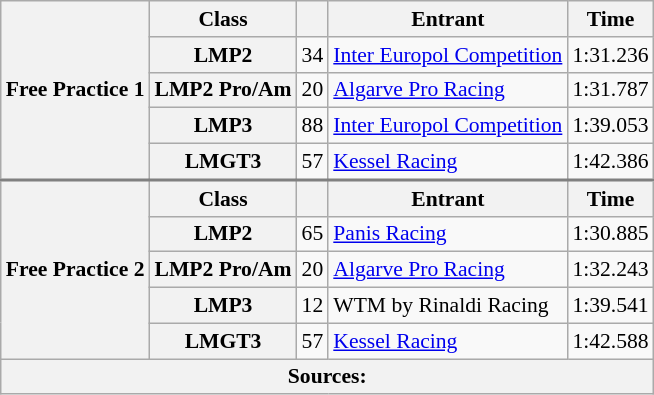<table class="wikitable" style="font-size:90%;">
<tr>
<th rowspan="5">Free Practice 1</th>
<th>Class</th>
<th></th>
<th>Entrant</th>
<th>Time</th>
</tr>
<tr>
<th>LMP2</th>
<td align="center">34</td>
<td> <a href='#'>Inter Europol Competition</a></td>
<td>1:31.236</td>
</tr>
<tr>
<th>LMP2 Pro/Am</th>
<td align="center">20</td>
<td> <a href='#'>Algarve Pro Racing</a></td>
<td>1:31.787</td>
</tr>
<tr>
<th>LMP3</th>
<td align="center">88</td>
<td> <a href='#'>Inter Europol Competition</a></td>
<td>1:39.053</td>
</tr>
<tr>
<th>LMGT3</th>
<td align="center">57</td>
<td> <a href='#'>Kessel Racing</a></td>
<td>1:42.386</td>
</tr>
<tr style="border-top:2px solid #808080">
<th rowspan="5">Free Practice 2</th>
<th>Class</th>
<th></th>
<th>Entrant</th>
<th>Time</th>
</tr>
<tr>
<th>LMP2</th>
<td align="center">65</td>
<td> <a href='#'>Panis Racing</a></td>
<td>1:30.885</td>
</tr>
<tr>
<th>LMP2 Pro/Am</th>
<td align="center">20</td>
<td> <a href='#'>Algarve Pro Racing</a></td>
<td>1:32.243</td>
</tr>
<tr>
<th>LMP3</th>
<td align="center">12</td>
<td> WTM by Rinaldi Racing</td>
<td>1:39.541</td>
</tr>
<tr>
<th>LMGT3</th>
<td align="center">57</td>
<td> <a href='#'>Kessel Racing</a></td>
<td>1:42.588</td>
</tr>
<tr>
<th colspan="5">Sources:</th>
</tr>
</table>
